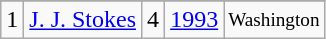<table class="wikitable">
<tr>
</tr>
<tr>
<td>1</td>
<td><a href='#'>J. J. Stokes</a></td>
<td>4</td>
<td><a href='#'>1993</a></td>
<td style="font-size:80%;">Washington</td>
</tr>
</table>
